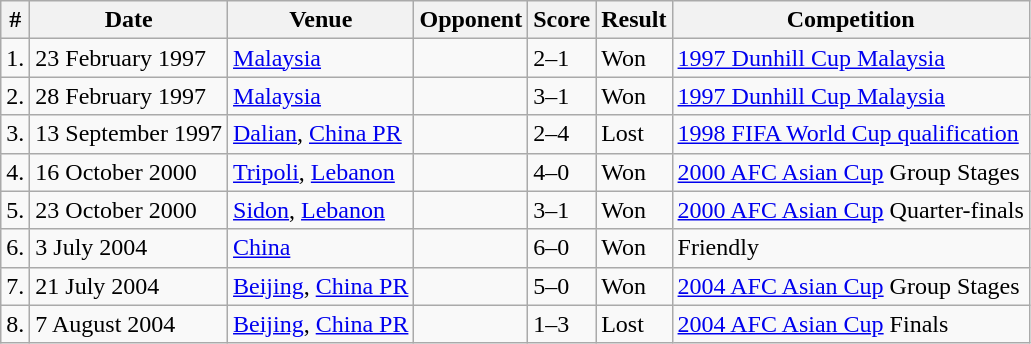<table class="wikitable">
<tr>
<th>#</th>
<th>Date</th>
<th>Venue</th>
<th>Opponent</th>
<th>Score</th>
<th>Result</th>
<th>Competition</th>
</tr>
<tr>
<td>1.</td>
<td>23 February 1997</td>
<td><a href='#'>Malaysia</a></td>
<td></td>
<td>2–1</td>
<td>Won</td>
<td><a href='#'>1997 Dunhill Cup Malaysia</a></td>
</tr>
<tr>
<td>2.</td>
<td>28 February 1997</td>
<td><a href='#'>Malaysia</a></td>
<td></td>
<td>3–1</td>
<td>Won</td>
<td><a href='#'>1997 Dunhill Cup Malaysia</a></td>
</tr>
<tr>
<td>3.</td>
<td>13 September 1997</td>
<td><a href='#'>Dalian</a>, <a href='#'>China PR</a></td>
<td></td>
<td>2–4</td>
<td>Lost</td>
<td><a href='#'>1998 FIFA World Cup qualification</a></td>
</tr>
<tr>
<td>4.</td>
<td>16 October 2000</td>
<td><a href='#'>Tripoli</a>, <a href='#'>Lebanon</a></td>
<td></td>
<td>4–0</td>
<td>Won</td>
<td><a href='#'>2000 AFC Asian Cup</a> Group Stages</td>
</tr>
<tr>
<td>5.</td>
<td>23 October 2000</td>
<td><a href='#'>Sidon</a>, <a href='#'>Lebanon</a></td>
<td></td>
<td>3–1</td>
<td>Won</td>
<td><a href='#'>2000 AFC Asian Cup</a> Quarter-finals</td>
</tr>
<tr>
<td>6.</td>
<td>3 July 2004</td>
<td><a href='#'>China</a></td>
<td></td>
<td>6–0</td>
<td>Won</td>
<td>Friendly</td>
</tr>
<tr>
<td>7.</td>
<td>21 July 2004</td>
<td><a href='#'>Beijing</a>, <a href='#'>China PR</a></td>
<td></td>
<td>5–0</td>
<td>Won</td>
<td><a href='#'>2004 AFC Asian Cup</a> Group Stages</td>
</tr>
<tr>
<td>8.</td>
<td>7 August 2004</td>
<td><a href='#'>Beijing</a>, <a href='#'>China PR</a></td>
<td></td>
<td>1–3</td>
<td>Lost</td>
<td><a href='#'>2004 AFC Asian Cup</a> Finals</td>
</tr>
</table>
